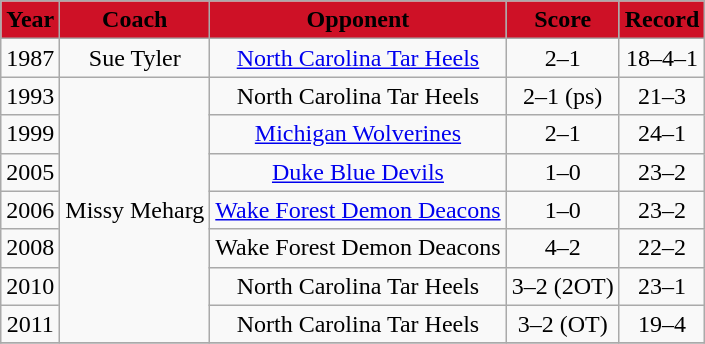<table class="wikitable">
<tr style="background:#CE1126; text-align:center;">
<td><span><strong>Year</strong></span></td>
<td><span><strong>Coach</strong></span></td>
<td><span><strong>Opponent</strong></span></td>
<td><span><strong>Score</strong></span></td>
<td><span><strong>Record</strong></span></td>
</tr>
<tr style="text-align:center;">
<td>1987</td>
<td>Sue Tyler</td>
<td><a href='#'>North Carolina Tar Heels</a></td>
<td>2–1</td>
<td>18–4–1</td>
</tr>
<tr style="text-align:center;">
<td>1993</td>
<td rowspan="7">Missy Meharg</td>
<td>North Carolina Tar Heels</td>
<td>2–1 (ps)</td>
<td>21–3</td>
</tr>
<tr style="text-align:center;">
<td>1999</td>
<td><a href='#'>Michigan Wolverines</a></td>
<td>2–1</td>
<td>24–1</td>
</tr>
<tr style="text-align:center;">
<td>2005</td>
<td><a href='#'>Duke Blue Devils</a></td>
<td>1–0</td>
<td>23–2</td>
</tr>
<tr style="text-align:center;">
<td>2006</td>
<td><a href='#'>Wake Forest Demon Deacons</a></td>
<td>1–0</td>
<td>23–2</td>
</tr>
<tr style="text-align:center;">
<td>2008</td>
<td>Wake Forest Demon Deacons</td>
<td>4–2</td>
<td>22–2</td>
</tr>
<tr style="text-align:center;">
<td>2010</td>
<td>North Carolina Tar Heels</td>
<td>3–2 (2OT)</td>
<td>23–1</td>
</tr>
<tr style="text-align:center;">
<td>2011</td>
<td>North Carolina Tar Heels</td>
<td>3–2 (OT)</td>
<td>19–4</td>
</tr>
<tr style="text-align:center;">
</tr>
</table>
